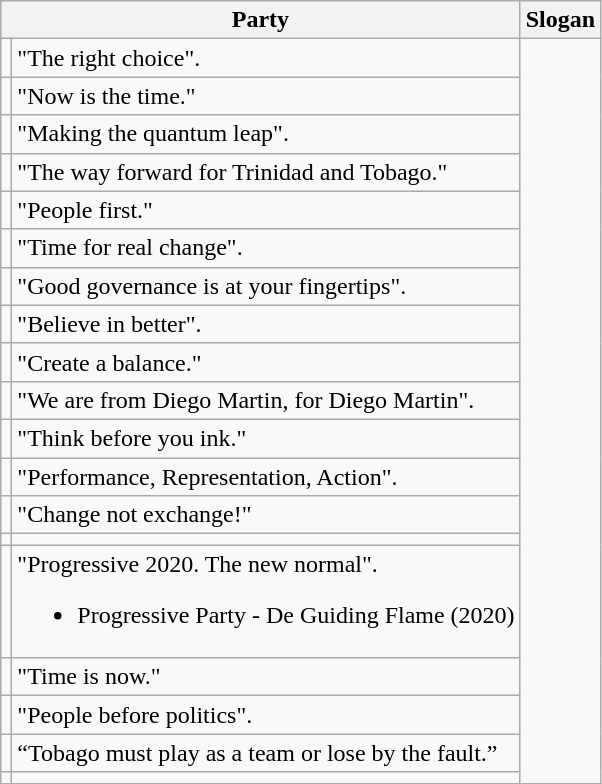<table class="wikitable">
<tr>
<th colspan="2">Party</th>
<th>Slogan</th>
</tr>
<tr>
<td></td>
<td>"The right choice".</td>
</tr>
<tr>
<td></td>
<td>"Now is the time."</td>
</tr>
<tr>
<td></td>
<td>"Making the quantum leap".</td>
</tr>
<tr>
<td></td>
<td>"The way forward for Trinidad and Tobago."</td>
</tr>
<tr>
<td></td>
<td>"People first."</td>
</tr>
<tr>
<td></td>
<td>"Time for real change".</td>
</tr>
<tr>
<td></td>
<td>"Good governance is at your fingertips".</td>
</tr>
<tr>
<td></td>
<td>"Believe in better".</td>
</tr>
<tr>
<td></td>
<td>"Create a balance."</td>
</tr>
<tr>
<td></td>
<td>"We are from Diego Martin, for Diego Martin".</td>
</tr>
<tr>
<td></td>
<td>"Think before you ink."</td>
</tr>
<tr>
<td></td>
<td>"Performance, Representation, Action".</td>
</tr>
<tr>
<td></td>
<td>"Change not exchange!"</td>
</tr>
<tr>
<td></td>
<td></td>
</tr>
<tr>
<td></td>
<td>"Progressive 2020. The new normal".<br><ul><li>Progressive Party - De Guiding Flame (2020)</li></ul></td>
</tr>
<tr>
<td></td>
<td>"Time is now."</td>
</tr>
<tr>
<td></td>
<td>"People before politics".</td>
</tr>
<tr>
<td></td>
<td>“Tobago must play as a team or lose by the fault.”</td>
</tr>
<tr>
<td></td>
<td></td>
</tr>
</table>
